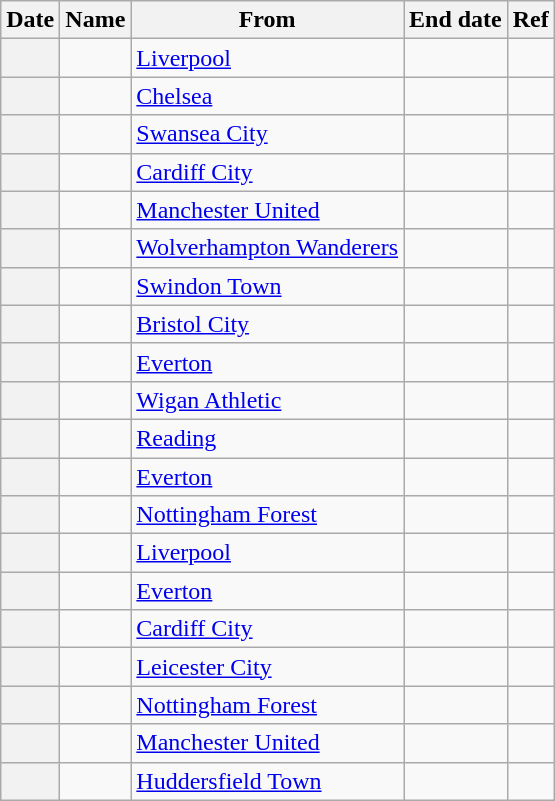<table class="wikitable sortable plainrowheaders">
<tr>
<th scope=col>Date</th>
<th scope=col>Name</th>
<th scope=col>From</th>
<th scope=col>End date</th>
<th scope=col class=unsortable>Ref</th>
</tr>
<tr>
<th scope=row></th>
<td></td>
<td><a href='#'>Liverpool</a></td>
<td></td>
<td style="text-align:center;"></td>
</tr>
<tr>
<th scope=row></th>
<td></td>
<td><a href='#'>Chelsea</a></td>
<td></td>
<td style="text-align:center;"></td>
</tr>
<tr>
<th scope=row></th>
<td></td>
<td><a href='#'>Swansea City</a></td>
<td></td>
<td style="text-align:center;"></td>
</tr>
<tr>
<th scope=row></th>
<td></td>
<td><a href='#'>Cardiff City</a></td>
<td></td>
<td style="text-align:center;"></td>
</tr>
<tr>
<th scope=row></th>
<td></td>
<td><a href='#'>Manchester United</a></td>
<td></td>
<td style="text-align:center;"></td>
</tr>
<tr>
<th scope=row></th>
<td></td>
<td><a href='#'>Wolverhampton Wanderers</a></td>
<td></td>
<td style="text-align:center;"></td>
</tr>
<tr>
<th scope=row></th>
<td></td>
<td><a href='#'>Swindon Town</a></td>
<td></td>
<td style="text-align:center;"></td>
</tr>
<tr>
<th scope=row></th>
<td></td>
<td><a href='#'>Bristol City</a></td>
<td></td>
<td style="text-align:center;"></td>
</tr>
<tr>
<th scope=row></th>
<td></td>
<td><a href='#'>Everton</a></td>
<td></td>
<td style="text-align:center;"></td>
</tr>
<tr>
<th scope=row></th>
<td></td>
<td><a href='#'>Wigan Athletic</a></td>
<td></td>
<td style="text-align:center;"></td>
</tr>
<tr>
<th scope=row></th>
<td></td>
<td><a href='#'>Reading</a></td>
<td></td>
<td style="text-align:center;"></td>
</tr>
<tr>
<th scope=row></th>
<td></td>
<td><a href='#'>Everton</a></td>
<td></td>
<td style="text-align:center;"></td>
</tr>
<tr>
<th scope=row></th>
<td></td>
<td><a href='#'>Nottingham Forest</a></td>
<td></td>
<td style="text-align:center;"></td>
</tr>
<tr>
<th scope=row></th>
<td></td>
<td><a href='#'>Liverpool</a></td>
<td></td>
<td style="text-align:center;"></td>
</tr>
<tr>
<th scope=row></th>
<td></td>
<td><a href='#'>Everton</a></td>
<td></td>
<td style="text-align:center;"></td>
</tr>
<tr>
<th scope=row></th>
<td></td>
<td><a href='#'>Cardiff City</a></td>
<td></td>
<td style="text-align:center;"></td>
</tr>
<tr>
<th scope=row></th>
<td></td>
<td><a href='#'>Leicester City</a></td>
<td></td>
<td style="text-align:center;"></td>
</tr>
<tr>
<th scope=row></th>
<td></td>
<td><a href='#'>Nottingham Forest</a></td>
<td></td>
<td style="text-align:center;"></td>
</tr>
<tr>
<th scope=row></th>
<td></td>
<td><a href='#'>Manchester United</a></td>
<td></td>
<td style="text-align:center;"></td>
</tr>
<tr>
<th scope=row></th>
<td></td>
<td><a href='#'>Huddersfield Town</a></td>
<td></td>
<td style="text-align:center;"></td>
</tr>
</table>
